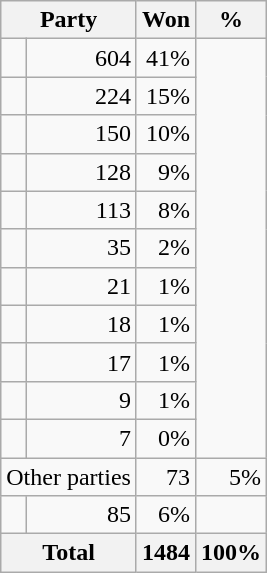<table class=wikitable style="text-align:right;">
<tr>
<th colspan=2>Party</th>
<th>Won</th>
<th>%</th>
</tr>
<tr>
<td></td>
<td>604</td>
<td>41%</td>
</tr>
<tr>
<td></td>
<td>224</td>
<td>15%</td>
</tr>
<tr>
<td></td>
<td>150</td>
<td>10%</td>
</tr>
<tr>
<td></td>
<td>128</td>
<td>9%</td>
</tr>
<tr>
<td></td>
<td>113</td>
<td>8%</td>
</tr>
<tr>
<td></td>
<td>35</td>
<td>2%</td>
</tr>
<tr>
<td></td>
<td>21</td>
<td>1%</td>
</tr>
<tr>
<td></td>
<td>18</td>
<td>1%</td>
</tr>
<tr>
<td></td>
<td>17</td>
<td>1%</td>
</tr>
<tr>
<td></td>
<td>9</td>
<td>1%</td>
</tr>
<tr>
<td></td>
<td>7</td>
<td>0%</td>
</tr>
<tr>
<td colspan=2 align=left>Other parties</td>
<td>73</td>
<td>5%</td>
</tr>
<tr>
<td></td>
<td>85</td>
<td>6%</td>
</tr>
<tr>
<th colspan=2>Total</th>
<th>1484</th>
<th>100%</th>
</tr>
</table>
